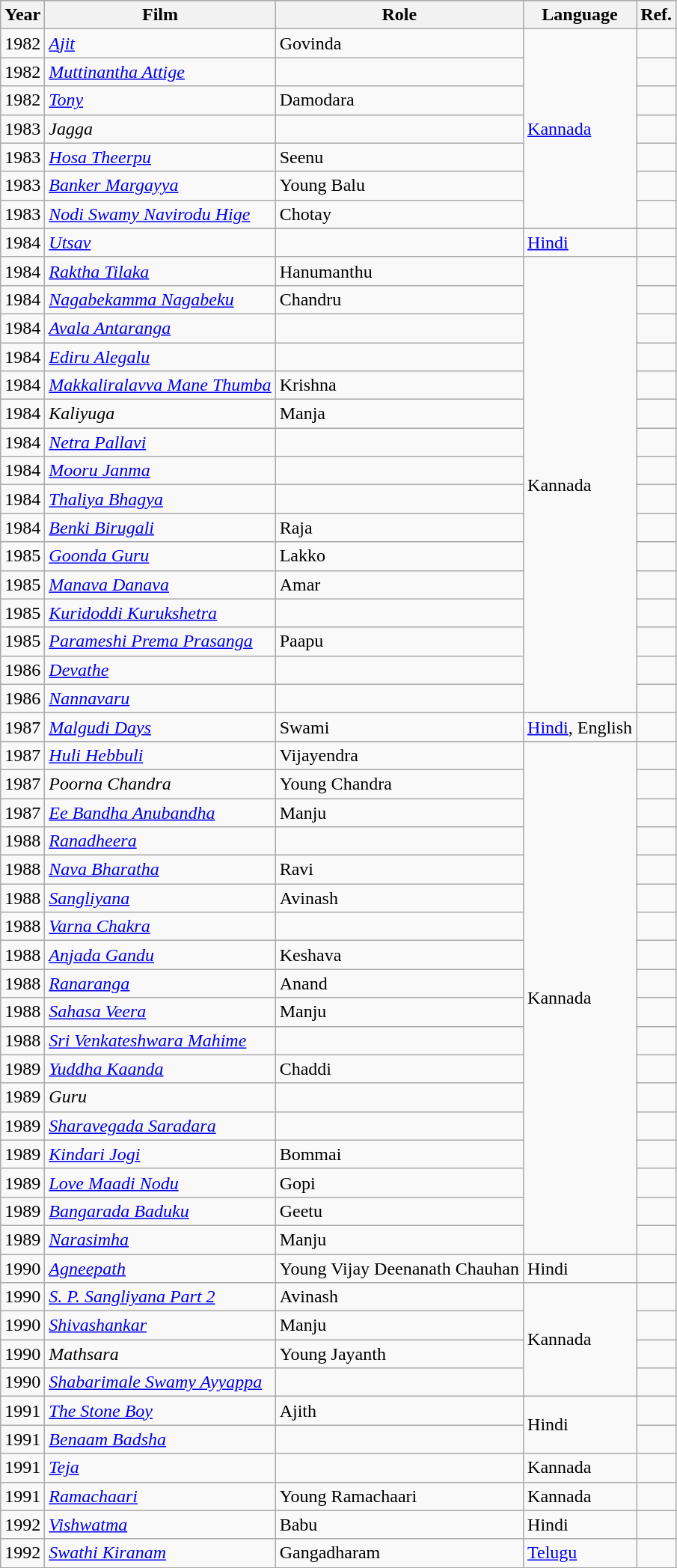<table class="wikitable">
<tr>
<th>Year</th>
<th>Film</th>
<th>Role</th>
<th>Language</th>
<th>Ref.</th>
</tr>
<tr>
<td>1982</td>
<td><em><a href='#'>Ajit</a></em></td>
<td>Govinda</td>
<td rowspan="7"><a href='#'>Kannada</a></td>
<td></td>
</tr>
<tr>
<td>1982</td>
<td><em><a href='#'>Muttinantha Attige</a></em></td>
<td></td>
<td></td>
</tr>
<tr>
<td>1982</td>
<td><em><a href='#'>Tony</a></em></td>
<td>Damodara</td>
<td></td>
</tr>
<tr>
<td>1983</td>
<td><em>Jagga</em></td>
<td></td>
<td></td>
</tr>
<tr>
<td>1983</td>
<td><em><a href='#'>Hosa Theerpu</a></em></td>
<td>Seenu</td>
<td></td>
</tr>
<tr>
<td>1983</td>
<td><em><a href='#'>Banker Margayya</a></em></td>
<td>Young Balu</td>
<td></td>
</tr>
<tr>
<td>1983</td>
<td><em><a href='#'>Nodi Swamy Navirodu Hige</a></em></td>
<td>Chotay</td>
<td></td>
</tr>
<tr>
<td>1984</td>
<td><em><a href='#'>Utsav</a></em></td>
<td></td>
<td><a href='#'>Hindi</a></td>
<td></td>
</tr>
<tr>
<td>1984</td>
<td><em><a href='#'>Raktha Tilaka</a></em></td>
<td>Hanumanthu</td>
<td rowspan="16">Kannada</td>
<td></td>
</tr>
<tr>
<td>1984</td>
<td><em><a href='#'>Nagabekamma Nagabeku</a></em></td>
<td>Chandru</td>
<td></td>
</tr>
<tr>
<td>1984</td>
<td><em><a href='#'>Avala Antaranga</a></em></td>
<td></td>
<td></td>
</tr>
<tr>
<td>1984</td>
<td><em><a href='#'>Ediru Alegalu</a></em></td>
<td></td>
<td></td>
</tr>
<tr>
<td>1984</td>
<td><em><a href='#'>Makkaliralavva Mane Thumba</a></em></td>
<td>Krishna</td>
<td></td>
</tr>
<tr>
<td>1984</td>
<td><em>Kaliyuga</em></td>
<td>Manja</td>
<td></td>
</tr>
<tr>
<td>1984</td>
<td><em><a href='#'>Netra Pallavi</a></em></td>
<td></td>
<td></td>
</tr>
<tr>
<td>1984</td>
<td><em><a href='#'>Mooru Janma</a></em></td>
<td></td>
<td></td>
</tr>
<tr>
<td>1984</td>
<td><em><a href='#'>Thaliya Bhagya</a></em></td>
<td></td>
<td></td>
</tr>
<tr>
<td>1984</td>
<td><em><a href='#'>Benki Birugali</a></em></td>
<td>Raja</td>
<td></td>
</tr>
<tr>
<td>1985</td>
<td><em><a href='#'>Goonda Guru</a></em></td>
<td>Lakko</td>
<td></td>
</tr>
<tr>
<td>1985</td>
<td><em><a href='#'>Manava Danava</a></em></td>
<td>Amar</td>
<td></td>
</tr>
<tr>
<td>1985</td>
<td><em><a href='#'>Kuridoddi Kurukshetra</a></em></td>
<td></td>
<td></td>
</tr>
<tr>
<td>1985</td>
<td><em><a href='#'>Parameshi Prema Prasanga</a></em></td>
<td>Paapu</td>
<td></td>
</tr>
<tr>
<td>1986</td>
<td><em><a href='#'>Devathe</a></em></td>
<td></td>
<td></td>
</tr>
<tr>
<td>1986</td>
<td><em><a href='#'>Nannavaru</a></em></td>
<td></td>
<td></td>
</tr>
<tr>
<td>1987</td>
<td><em><a href='#'>Malgudi Days</a></em></td>
<td>Swami</td>
<td><a href='#'>Hindi</a>, English</td>
<td></td>
</tr>
<tr>
<td>1987</td>
<td><em><a href='#'>Huli Hebbuli</a></em></td>
<td>Vijayendra</td>
<td rowspan="18">Kannada</td>
<td></td>
</tr>
<tr>
<td>1987</td>
<td><em>Poorna Chandra</em></td>
<td>Young Chandra</td>
<td></td>
</tr>
<tr>
<td>1987</td>
<td><em><a href='#'>Ee Bandha Anubandha</a></em></td>
<td>Manju</td>
<td></td>
</tr>
<tr>
<td>1988</td>
<td><em><a href='#'>Ranadheera</a></em></td>
<td></td>
<td></td>
</tr>
<tr>
<td>1988</td>
<td><em><a href='#'>Nava Bharatha</a></em></td>
<td>Ravi</td>
<td></td>
</tr>
<tr>
<td>1988</td>
<td><em><a href='#'>Sangliyana</a></em></td>
<td>Avinash</td>
<td></td>
</tr>
<tr>
<td>1988</td>
<td><em><a href='#'>Varna Chakra</a></em></td>
<td></td>
<td></td>
</tr>
<tr>
<td>1988</td>
<td><em><a href='#'>Anjada Gandu</a></em></td>
<td>Keshava</td>
<td></td>
</tr>
<tr>
<td>1988</td>
<td><em><a href='#'>Ranaranga</a></em></td>
<td>Anand</td>
<td></td>
</tr>
<tr>
<td>1988</td>
<td><em><a href='#'>Sahasa Veera</a></em></td>
<td>Manju</td>
<td></td>
</tr>
<tr>
<td>1988</td>
<td><em><a href='#'>Sri Venkateshwara Mahime</a></em></td>
<td></td>
<td></td>
</tr>
<tr>
<td>1989</td>
<td><em><a href='#'>Yuddha Kaanda</a></em></td>
<td>Chaddi</td>
<td></td>
</tr>
<tr>
<td>1989</td>
<td><em>Guru</em></td>
<td></td>
<td></td>
</tr>
<tr>
<td>1989</td>
<td><em><a href='#'>Sharavegada Saradara</a></em></td>
<td></td>
<td></td>
</tr>
<tr>
<td>1989</td>
<td><em><a href='#'>Kindari Jogi</a></em></td>
<td>Bommai</td>
<td></td>
</tr>
<tr>
<td>1989</td>
<td><em><a href='#'>Love Maadi Nodu</a></em></td>
<td>Gopi</td>
<td></td>
</tr>
<tr>
<td>1989</td>
<td><em><a href='#'>Bangarada Baduku</a></em></td>
<td>Geetu</td>
<td></td>
</tr>
<tr>
<td>1989</td>
<td><em><a href='#'>Narasimha</a></em></td>
<td>Manju</td>
<td></td>
</tr>
<tr>
<td>1990</td>
<td><em><a href='#'>Agneepath</a></em></td>
<td>Young Vijay Deenanath Chauhan</td>
<td>Hindi</td>
<td></td>
</tr>
<tr>
<td>1990</td>
<td><em><a href='#'>S. P. Sangliyana Part 2</a></em></td>
<td>Avinash</td>
<td rowspan="4">Kannada</td>
<td></td>
</tr>
<tr>
<td>1990</td>
<td><em><a href='#'>Shivashankar</a></em></td>
<td>Manju</td>
<td></td>
</tr>
<tr>
<td>1990</td>
<td><em>Mathsara</em></td>
<td>Young Jayanth</td>
<td></td>
</tr>
<tr>
<td>1990</td>
<td><em><a href='#'>Shabarimale Swamy Ayyappa</a></em></td>
<td></td>
<td></td>
</tr>
<tr>
<td>1991</td>
<td><em><a href='#'>The Stone Boy</a></em></td>
<td>Ajith</td>
<td rowspan="2">Hindi</td>
<td></td>
</tr>
<tr>
<td>1991</td>
<td><em><a href='#'>Benaam Badsha</a></em></td>
<td></td>
<td></td>
</tr>
<tr>
<td>1991</td>
<td><em><a href='#'>Teja</a></em></td>
<td></td>
<td>Kannada</td>
<td></td>
</tr>
<tr>
<td>1991</td>
<td><em><a href='#'>Ramachaari</a></em></td>
<td>Young Ramachaari</td>
<td>Kannada</td>
<td></td>
</tr>
<tr>
<td>1992</td>
<td><em><a href='#'>Vishwatma</a></em></td>
<td>Babu</td>
<td>Hindi</td>
<td></td>
</tr>
<tr>
<td>1992</td>
<td><em><a href='#'>Swathi Kiranam</a></em></td>
<td>Gangadharam</td>
<td><a href='#'>Telugu</a></td>
<td></td>
</tr>
<tr>
</tr>
</table>
